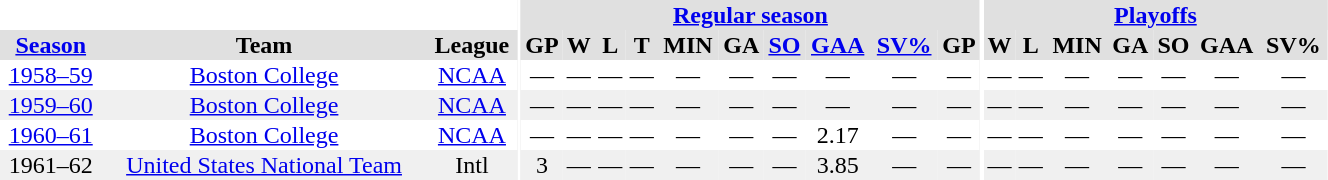<table border="0" cellpadding="1" cellspacing="0" style="text-align:center; width:70%">
<tr bgcolor="#e0e0e0">
<th colspan="3" bgcolor="#ffffff"></th>
<th rowspan="99" bgcolor="#ffffff"></th>
<th colspan="10" bgcolor="#e0e0e0"><a href='#'>Regular season</a></th>
<th rowspan="99" bgcolor="#ffffff"></th>
<th colspan="8" bgcolor="#e0e0e0"><a href='#'>Playoffs</a></th>
</tr>
<tr bgcolor="#e0e0e0">
<th><a href='#'>Season</a></th>
<th>Team</th>
<th>League</th>
<th>GP</th>
<th>W</th>
<th>L</th>
<th>T</th>
<th>MIN</th>
<th>GA</th>
<th><a href='#'>SO</a></th>
<th><a href='#'>GAA</a></th>
<th><a href='#'>SV%</a></th>
<th>GP</th>
<th>W</th>
<th>L</th>
<th>MIN</th>
<th>GA</th>
<th>SO</th>
<th>GAA</th>
<th>SV%</th>
</tr>
<tr>
<td><a href='#'>1958–59</a></td>
<td><a href='#'>Boston College</a></td>
<td><a href='#'>NCAA</a></td>
<td>—</td>
<td>—</td>
<td>—</td>
<td>—</td>
<td>—</td>
<td>—</td>
<td>—</td>
<td>—</td>
<td>—</td>
<td>—</td>
<td>—</td>
<td>—</td>
<td>—</td>
<td>—</td>
<td>—</td>
<td>—</td>
<td>—</td>
</tr>
<tr bgcolor="#f0f0f0">
<td><a href='#'>1959–60</a></td>
<td><a href='#'>Boston College</a></td>
<td><a href='#'>NCAA</a></td>
<td>—</td>
<td>—</td>
<td>—</td>
<td>—</td>
<td>—</td>
<td>—</td>
<td>—</td>
<td>—</td>
<td>—</td>
<td>—</td>
<td>—</td>
<td>—</td>
<td>—</td>
<td>—</td>
<td>—</td>
<td>—</td>
<td>—</td>
</tr>
<tr>
<td><a href='#'>1960–61</a></td>
<td><a href='#'>Boston College</a></td>
<td><a href='#'>NCAA</a></td>
<td>—</td>
<td>—</td>
<td>—</td>
<td>—</td>
<td>—</td>
<td>—</td>
<td>—</td>
<td>2.17</td>
<td>—</td>
<td>—</td>
<td>—</td>
<td>—</td>
<td>—</td>
<td>—</td>
<td>—</td>
<td>—</td>
<td>—</td>
</tr>
<tr bgcolor="#f0f0f0">
<td>1961–62</td>
<td><a href='#'>United States National Team</a></td>
<td>Intl</td>
<td>3</td>
<td>—</td>
<td>—</td>
<td>—</td>
<td>—</td>
<td>—</td>
<td>—</td>
<td>3.85</td>
<td>—</td>
<td>—</td>
<td>—</td>
<td>—</td>
<td>—</td>
<td>—</td>
<td>—</td>
<td>—</td>
<td>—</td>
</tr>
</table>
